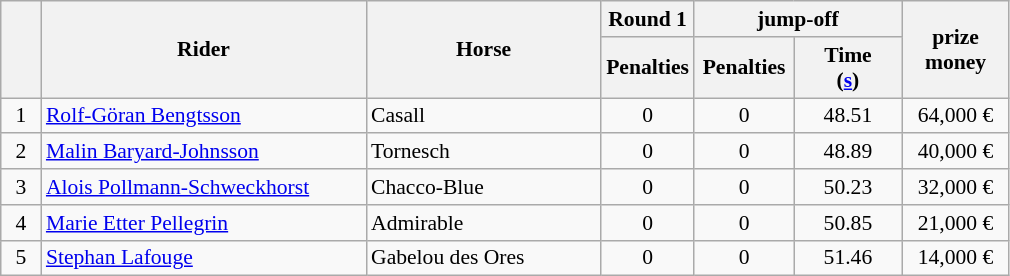<table class="wikitable" style="font-size: 90%">
<tr>
<th rowspan=2 width=20></th>
<th rowspan=2 width=210>Rider</th>
<th rowspan=2 width=150>Horse</th>
<th>Round 1</th>
<th colspan=2>jump-off</th>
<th rowspan=2 width=65>prize<br>money</th>
</tr>
<tr>
<th width=50>Penalties</th>
<th width=60>Penalties</th>
<th width=65>Time<br>(<a href='#'>s</a>)</th>
</tr>
<tr>
<td align=center>1</td>
<td> <a href='#'>Rolf-Göran Bengtsson</a></td>
<td>Casall</td>
<td align=center>0</td>
<td align=center>0</td>
<td align=center>48.51</td>
<td align=center>64,000 €</td>
</tr>
<tr>
<td align=center>2</td>
<td> <a href='#'>Malin Baryard-Johnsson</a></td>
<td>Tornesch</td>
<td align=center>0</td>
<td align=center>0</td>
<td align=center>48.89</td>
<td align=center>40,000 €</td>
</tr>
<tr>
<td align=center>3</td>
<td> <a href='#'>Alois Pollmann-Schweckhorst</a></td>
<td>Chacco-Blue</td>
<td align=center>0</td>
<td align=center>0</td>
<td align=center>50.23</td>
<td align=center>32,000 €</td>
</tr>
<tr>
<td align=center>4</td>
<td>  <a href='#'>Marie Etter Pellegrin</a></td>
<td>Admirable</td>
<td align=center>0</td>
<td align=center>0</td>
<td align=center>50.85</td>
<td align=center>21,000 €</td>
</tr>
<tr>
<td align=center>5</td>
<td> <a href='#'>Stephan Lafouge</a></td>
<td>Gabelou des Ores</td>
<td align=center>0</td>
<td align=center>0</td>
<td align=center>51.46</td>
<td align=center>14,000 €</td>
</tr>
</table>
